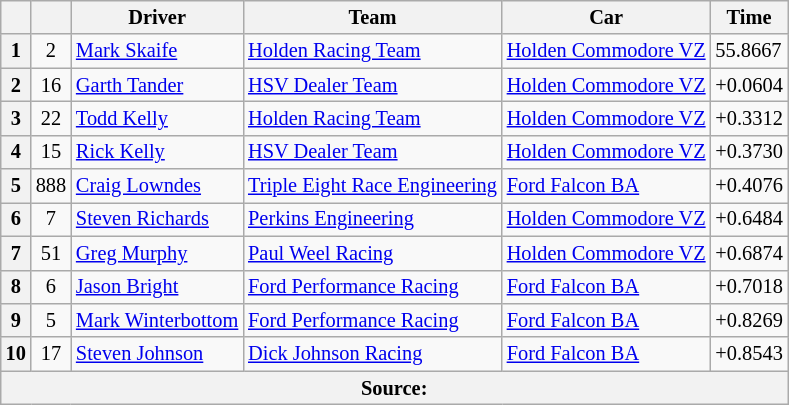<table class="wikitable" style="font-size: 85%">
<tr>
<th></th>
<th></th>
<th>Driver</th>
<th>Team</th>
<th>Car</th>
<th>Time</th>
</tr>
<tr>
<th>1</th>
<td align="center">2</td>
<td> <a href='#'>Mark Skaife</a></td>
<td><a href='#'>Holden Racing Team</a></td>
<td><a href='#'>Holden Commodore VZ</a></td>
<td>55.8667</td>
</tr>
<tr>
<th>2</th>
<td align="center">16</td>
<td> <a href='#'>Garth Tander</a></td>
<td><a href='#'>HSV Dealer Team</a></td>
<td><a href='#'>Holden Commodore VZ</a></td>
<td>+0.0604</td>
</tr>
<tr>
<th>3</th>
<td align="center">22</td>
<td> <a href='#'>Todd Kelly</a></td>
<td><a href='#'>Holden Racing Team</a></td>
<td><a href='#'>Holden Commodore VZ</a></td>
<td>+0.3312</td>
</tr>
<tr>
<th>4</th>
<td align="center">15</td>
<td> <a href='#'>Rick Kelly</a></td>
<td><a href='#'>HSV Dealer Team</a></td>
<td><a href='#'>Holden Commodore VZ</a></td>
<td>+0.3730</td>
</tr>
<tr>
<th>5</th>
<td align="center">888</td>
<td> <a href='#'>Craig Lowndes</a></td>
<td><a href='#'>Triple Eight Race Engineering</a></td>
<td><a href='#'>Ford Falcon BA</a></td>
<td>+0.4076</td>
</tr>
<tr>
<th>6</th>
<td align="center">7</td>
<td> <a href='#'>Steven Richards</a></td>
<td><a href='#'>Perkins Engineering</a></td>
<td><a href='#'>Holden Commodore VZ</a></td>
<td>+0.6484</td>
</tr>
<tr>
<th>7</th>
<td align="center">51</td>
<td> <a href='#'>Greg Murphy</a></td>
<td><a href='#'>Paul Weel Racing</a></td>
<td><a href='#'>Holden Commodore VZ</a></td>
<td>+0.6874</td>
</tr>
<tr>
<th>8</th>
<td align="center">6</td>
<td> <a href='#'>Jason Bright</a></td>
<td><a href='#'>Ford Performance Racing</a></td>
<td><a href='#'>Ford Falcon BA</a></td>
<td>+0.7018</td>
</tr>
<tr>
<th>9</th>
<td align="center">5</td>
<td> <a href='#'>Mark Winterbottom</a></td>
<td><a href='#'>Ford Performance Racing</a></td>
<td><a href='#'>Ford Falcon BA</a></td>
<td>+0.8269</td>
</tr>
<tr>
<th>10</th>
<td align="center">17</td>
<td> <a href='#'>Steven Johnson</a></td>
<td><a href='#'>Dick Johnson Racing</a></td>
<td><a href='#'>Ford Falcon BA</a></td>
<td>+0.8543</td>
</tr>
<tr>
<th colspan="6">Source:</th>
</tr>
</table>
